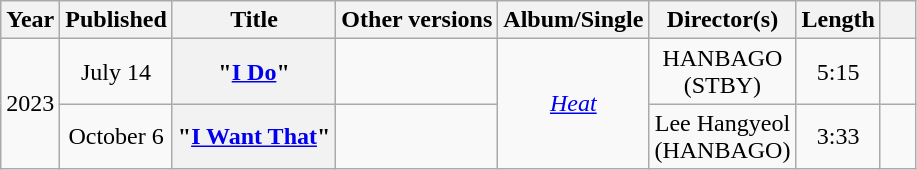<table class="wikitable plainrowheaders" style="text-align:center">
<tr>
<th scope="col">Year</th>
<th scope="col">Published</th>
<th scope="col">Title</th>
<th scope="col">Other versions</th>
<th scope="col">Album/Single</th>
<th scope="col">Director(s)</th>
<th scope="col">Length</th>
<th scope="col" style="width:1em"></th>
</tr>
<tr>
<td rowspan="2">2023</td>
<td>July 14</td>
<th scope="row">"<a href='#'>I Do</a>"</th>
<td></td>
<td rowspan="2"><em><a href='#'>Heat</a></em></td>
<td>HANBAGO<br>(STBY)</td>
<td>5:15</td>
<td></td>
</tr>
<tr>
<td>October 6</td>
<th scope="row">"<a href='#'>I Want That</a>"</th>
<td></td>
<td>Lee Hangyeol<br>(HANBAGO)</td>
<td>3:33</td>
<td></td>
</tr>
</table>
